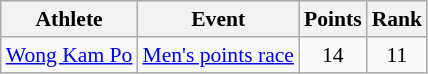<table class=wikitable style="font-size:90%">
<tr>
<th>Athlete</th>
<th>Event</th>
<th>Points</th>
<th>Rank</th>
</tr>
<tr>
<td align=left><a href='#'>Wong Kam Po</a></td>
<td align=left><a href='#'>Men's points race</a></td>
<td align=center>14</td>
<td align=center>11</td>
</tr>
</table>
